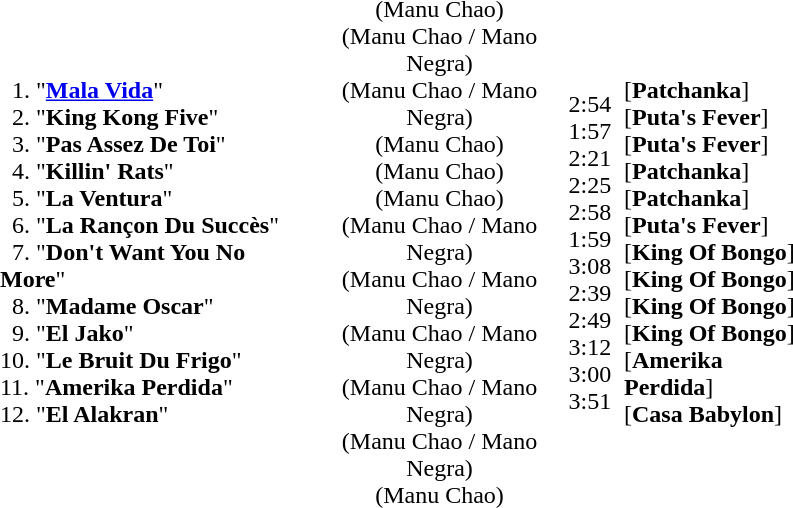<table border="0" cellpadding="0" cellspacing="2" style="border-collapse: collapse"  width="539" height="124">
<tr>
<td width="207" height="124">  1. "<strong><a href='#'>Mala Vida</a></strong>"<br>   2. "<strong>King Kong Five</strong>"<br>   3. "<strong>Pas Assez De Toi</strong>"<br>   4. "<strong>Killin' Rats</strong>"<br>   5. "<strong>La Ventura</strong>"<br>   6. "<strong>La Rançon Du Succès</strong>"<br>   7. "<strong>Don't Want You No More</strong>"<br>   8. "<strong>Madame Oscar</strong>"<br>   9. "<strong>El Jako</strong>"<br> 10. "<strong>Le Bruit Du Frigo</strong>"<br> 11. "<strong>Amerika Perdida</strong>"<br> 12. "<strong>El Alakran</strong>"</td>
<td width="172" align="center" height="124">(Manu Chao)<br> (Manu Chao / Mano Negra)<br> (Manu Chao / Mano Negra)<br> (Manu Chao)<br> (Manu Chao)<br> (Manu Chao)<br> (Manu Chao / Mano Negra)<br> (Manu Chao / Mano Negra)<br> (Manu Chao / Mano Negra)<br> (Manu Chao / Mano Negra)<br> (Manu Chao / Mano Negra)<br> (Manu Chao)</td>
<td width="37" height="124">2:54<br> 1:57<br> 2:21<br> 2:25<br> 2:58<br> 1:59<br> 3:08<br> 2:39<br> 2:49<br> 3:12<br> 3:00<br> 3:51</td>
<td width="123" height="124">[<strong>Patchanka</strong>]<br> [<strong>Puta's Fever</strong>]<br> [<strong>Puta's Fever</strong>]<br> [<strong>Patchanka</strong>]<br> [<strong>Patchanka</strong>]<br> [<strong>Puta's Fever</strong>]<br> [<strong>King Of Bongo</strong>]<br> [<strong>King Of Bongo</strong>]<br> [<strong>King Of Bongo</strong>]<br> [<strong>King Of Bongo</strong>]<br> [<strong>Amerika Perdida</strong>]<br> [<strong>Casa Babylon</strong>]</td>
</tr>
</table>
